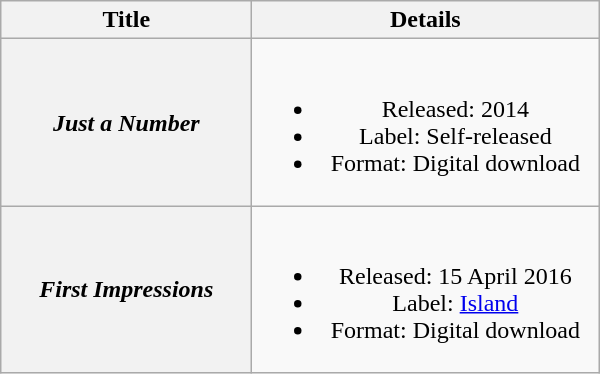<table class="wikitable plainrowheaders" style="text-align:center;">
<tr>
<th scope="col" style="width:10em;">Title</th>
<th scope="col" style="width:14em;">Details</th>
</tr>
<tr>
<th scope="row"><em>Just a Number</em></th>
<td><br><ul><li>Released: 2014</li><li>Label: Self-released</li><li>Format: Digital download</li></ul></td>
</tr>
<tr>
<th scope="row"><em>First Impressions</em></th>
<td><br><ul><li>Released: 15 April 2016</li><li>Label: <a href='#'>Island</a></li><li>Format: Digital download</li></ul></td>
</tr>
</table>
